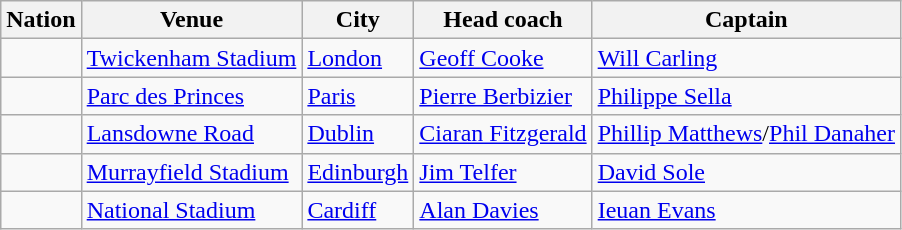<table class="wikitable">
<tr>
<th>Nation</th>
<th>Venue</th>
<th>City</th>
<th>Head coach</th>
<th>Captain</th>
</tr>
<tr>
<td></td>
<td><a href='#'>Twickenham Stadium</a></td>
<td><a href='#'>London</a></td>
<td><a href='#'>Geoff Cooke</a></td>
<td><a href='#'>Will Carling</a></td>
</tr>
<tr>
<td></td>
<td><a href='#'>Parc des Princes</a></td>
<td><a href='#'>Paris</a></td>
<td><a href='#'>Pierre Berbizier</a></td>
<td><a href='#'>Philippe Sella</a></td>
</tr>
<tr>
<td></td>
<td><a href='#'>Lansdowne Road</a></td>
<td><a href='#'>Dublin</a></td>
<td><a href='#'>Ciaran Fitzgerald</a></td>
<td><a href='#'>Phillip Matthews</a>/<a href='#'>Phil Danaher</a></td>
</tr>
<tr>
<td></td>
<td><a href='#'>Murrayfield Stadium</a></td>
<td><a href='#'>Edinburgh</a></td>
<td><a href='#'>Jim Telfer</a></td>
<td><a href='#'>David Sole</a></td>
</tr>
<tr>
<td></td>
<td><a href='#'>National Stadium</a></td>
<td><a href='#'>Cardiff</a></td>
<td><a href='#'>Alan Davies</a></td>
<td><a href='#'>Ieuan Evans</a></td>
</tr>
</table>
